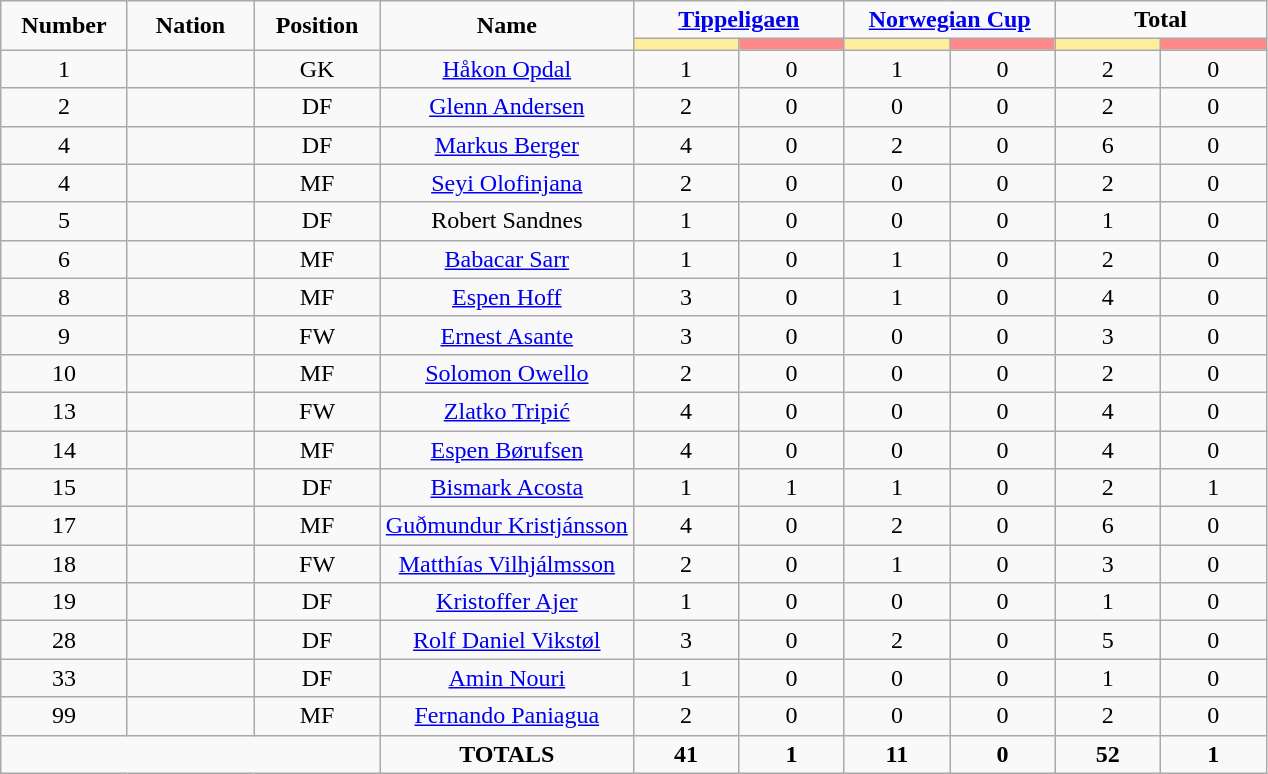<table class="wikitable" style="font-size: 100%; text-align: center;">
<tr>
<td rowspan="2" width="10%" align="center"><strong>Number</strong></td>
<td rowspan="2" width="10%" align="center"><strong>Nation</strong></td>
<td rowspan="2" width="10%" align="center"><strong>Position</strong></td>
<td rowspan="2" width="20%" align="center"><strong>Name</strong></td>
<td colspan="2" align="center"><strong><a href='#'>Tippeligaen</a></strong></td>
<td colspan="2" align="center"><strong><a href='#'>Norwegian Cup</a></strong></td>
<td colspan="2" align="center"><strong>Total</strong></td>
</tr>
<tr>
<th width=60 style="background: #FFEE99"></th>
<th width=60 style="background: #FF8888"></th>
<th width=60 style="background: #FFEE99"></th>
<th width=60 style="background: #FF8888"></th>
<th width=60 style="background: #FFEE99"></th>
<th width=60 style="background: #FF8888"></th>
</tr>
<tr>
<td>1</td>
<td></td>
<td>GK</td>
<td><a href='#'>Håkon Opdal</a></td>
<td>1</td>
<td>0</td>
<td>1</td>
<td>0</td>
<td>2</td>
<td>0</td>
</tr>
<tr>
<td>2</td>
<td></td>
<td>DF</td>
<td><a href='#'>Glenn Andersen</a></td>
<td>2</td>
<td>0</td>
<td>0</td>
<td>0</td>
<td>2</td>
<td>0</td>
</tr>
<tr>
<td>4</td>
<td></td>
<td>DF</td>
<td><a href='#'>Markus Berger</a></td>
<td>4</td>
<td>0</td>
<td>2</td>
<td>0</td>
<td>6</td>
<td>0</td>
</tr>
<tr>
<td>4</td>
<td></td>
<td>MF</td>
<td><a href='#'>Seyi Olofinjana</a></td>
<td>2</td>
<td>0</td>
<td>0</td>
<td>0</td>
<td>2</td>
<td>0</td>
</tr>
<tr>
<td>5</td>
<td></td>
<td>DF</td>
<td>Robert Sandnes</td>
<td>1</td>
<td>0</td>
<td>0</td>
<td>0</td>
<td>1</td>
<td>0</td>
</tr>
<tr>
<td>6</td>
<td></td>
<td>MF</td>
<td><a href='#'>Babacar Sarr</a></td>
<td>1</td>
<td>0</td>
<td>1</td>
<td>0</td>
<td>2</td>
<td>0</td>
</tr>
<tr>
<td>8</td>
<td></td>
<td>MF</td>
<td><a href='#'>Espen Hoff</a></td>
<td>3</td>
<td>0</td>
<td>1</td>
<td>0</td>
<td>4</td>
<td>0</td>
</tr>
<tr>
<td>9</td>
<td></td>
<td>FW</td>
<td><a href='#'>Ernest Asante</a></td>
<td>3</td>
<td>0</td>
<td>0</td>
<td>0</td>
<td>3</td>
<td>0</td>
</tr>
<tr>
<td>10</td>
<td></td>
<td>MF</td>
<td><a href='#'>Solomon Owello</a></td>
<td>2</td>
<td>0</td>
<td>0</td>
<td>0</td>
<td>2</td>
<td>0</td>
</tr>
<tr>
<td>13</td>
<td></td>
<td>FW</td>
<td><a href='#'>Zlatko Tripić</a></td>
<td>4</td>
<td>0</td>
<td>0</td>
<td>0</td>
<td>4</td>
<td>0</td>
</tr>
<tr>
<td>14</td>
<td></td>
<td>MF</td>
<td><a href='#'>Espen Børufsen</a></td>
<td>4</td>
<td>0</td>
<td>0</td>
<td>0</td>
<td>4</td>
<td>0</td>
</tr>
<tr>
<td>15</td>
<td></td>
<td>DF</td>
<td><a href='#'>Bismark Acosta</a></td>
<td>1</td>
<td>1</td>
<td>1</td>
<td>0</td>
<td>2</td>
<td>1</td>
</tr>
<tr>
<td>17</td>
<td></td>
<td>MF</td>
<td><a href='#'>Guðmundur Kristjánsson</a></td>
<td>4</td>
<td>0</td>
<td>2</td>
<td>0</td>
<td>6</td>
<td>0</td>
</tr>
<tr>
<td>18</td>
<td></td>
<td>FW</td>
<td><a href='#'>Matthías Vilhjálmsson</a></td>
<td>2</td>
<td>0</td>
<td>1</td>
<td>0</td>
<td>3</td>
<td>0</td>
</tr>
<tr>
<td>19</td>
<td></td>
<td>DF</td>
<td><a href='#'>Kristoffer Ajer</a></td>
<td>1</td>
<td>0</td>
<td>0</td>
<td>0</td>
<td>1</td>
<td>0</td>
</tr>
<tr>
<td>28</td>
<td></td>
<td>DF</td>
<td><a href='#'>Rolf Daniel Vikstøl</a></td>
<td>3</td>
<td>0</td>
<td>2</td>
<td>0</td>
<td>5</td>
<td>0</td>
</tr>
<tr>
<td>33</td>
<td></td>
<td>DF</td>
<td><a href='#'>Amin Nouri</a></td>
<td>1</td>
<td>0</td>
<td>0</td>
<td>0</td>
<td>1</td>
<td>0</td>
</tr>
<tr>
<td>99</td>
<td></td>
<td>MF</td>
<td><a href='#'>Fernando Paniagua</a></td>
<td>2</td>
<td>0</td>
<td>0</td>
<td>0</td>
<td>2</td>
<td>0</td>
</tr>
<tr>
<td colspan="3"></td>
<td><strong>TOTALS</strong></td>
<td><strong>41</strong></td>
<td><strong>1</strong></td>
<td><strong>11</strong></td>
<td><strong>0</strong></td>
<td><strong>52</strong></td>
<td><strong>1</strong></td>
</tr>
</table>
